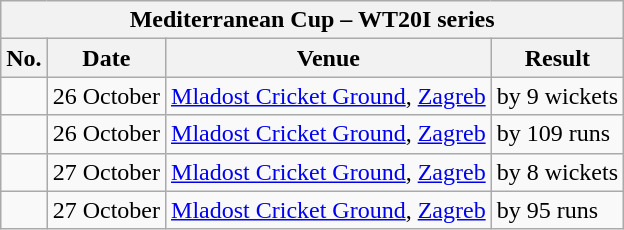<table class="wikitable">
<tr>
<th colspan="4">Mediterranean Cup – WT20I series</th>
</tr>
<tr>
<th>No.</th>
<th>Date</th>
<th>Venue</th>
<th>Result</th>
</tr>
<tr>
<td></td>
<td>26 October</td>
<td><a href='#'>Mladost Cricket Ground</a>, <a href='#'>Zagreb</a></td>
<td> by 9 wickets</td>
</tr>
<tr>
<td></td>
<td>26 October</td>
<td><a href='#'>Mladost Cricket Ground</a>, <a href='#'>Zagreb</a></td>
<td> by 109 runs</td>
</tr>
<tr>
<td></td>
<td>27 October</td>
<td><a href='#'>Mladost Cricket Ground</a>, <a href='#'>Zagreb</a></td>
<td> by 8 wickets</td>
</tr>
<tr>
<td></td>
<td>27 October</td>
<td><a href='#'>Mladost Cricket Ground</a>, <a href='#'>Zagreb</a></td>
<td> by 95 runs</td>
</tr>
</table>
